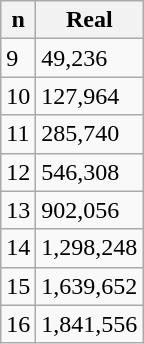<table class="wikitable">
<tr>
<th>n</th>
<th>Real</th>
</tr>
<tr>
<td>9</td>
<td>49,236</td>
</tr>
<tr>
<td>10</td>
<td>127,964</td>
</tr>
<tr>
<td>11</td>
<td>285,740</td>
</tr>
<tr>
<td>12</td>
<td>546,308</td>
</tr>
<tr>
<td>13</td>
<td>902,056</td>
</tr>
<tr>
<td>14</td>
<td>1,298,248</td>
</tr>
<tr>
<td>15</td>
<td>1,639,652</td>
</tr>
<tr>
<td>16</td>
<td>1,841,556</td>
</tr>
</table>
